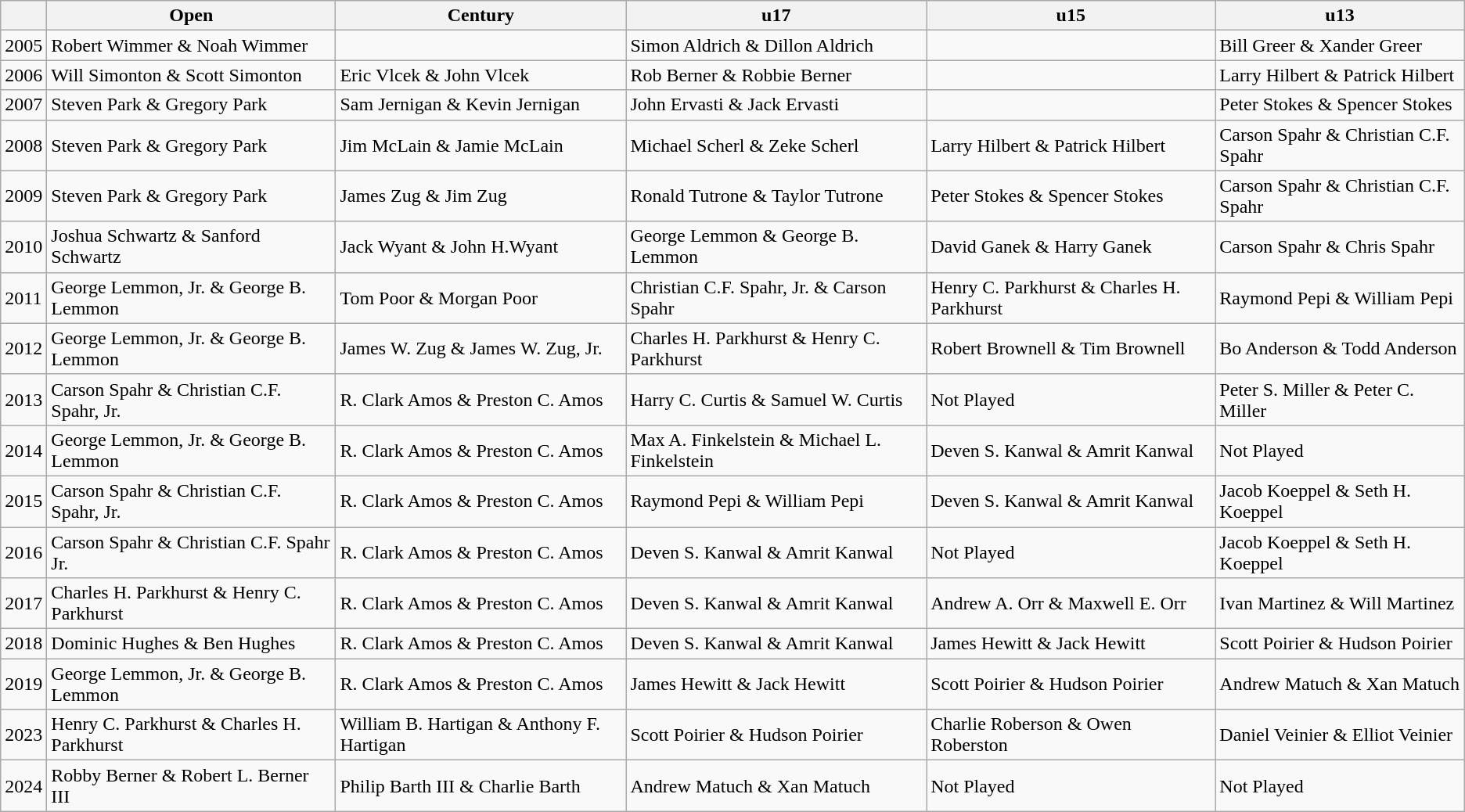<table class="wikitable">
<tr>
<th></th>
<th>Open</th>
<th>Century</th>
<th>u17</th>
<th>u15</th>
<th>u13</th>
</tr>
<tr>
<td>2005</td>
<td>Robert Wimmer & Noah Wimmer</td>
<td></td>
<td>Simon Aldrich & Dillon Aldrich</td>
<td></td>
<td>Bill Greer & Xander Greer</td>
</tr>
<tr>
<td>2006</td>
<td>Will Simonton & Scott Simonton</td>
<td>Eric Vlcek & John Vlcek</td>
<td>Rob Berner & Robbie Berner</td>
<td></td>
<td>Larry Hilbert & Patrick Hilbert</td>
</tr>
<tr>
<td>2007</td>
<td>Steven Park & Gregory Park</td>
<td>Sam Jernigan & Kevin Jernigan</td>
<td>John Ervasti & Jack Ervasti</td>
<td></td>
<td>Peter Stokes & Spencer Stokes</td>
</tr>
<tr>
<td>2008</td>
<td>Steven Park & Gregory Park</td>
<td>Jim McLain & Jamie McLain</td>
<td>Michael Scherl & Zeke Scherl</td>
<td>Larry Hilbert & Patrick Hilbert</td>
<td>Carson Spahr & Christian C.F. Spahr</td>
</tr>
<tr>
<td>2009</td>
<td>Steven Park & Gregory Park</td>
<td>James Zug & Jim Zug</td>
<td>Ronald Tutrone & Taylor Tutrone</td>
<td>Peter Stokes & Spencer Stokes</td>
<td>Carson Spahr & Christian C.F. Spahr</td>
</tr>
<tr>
<td>2010</td>
<td>Joshua Schwartz & Sanford Schwartz</td>
<td>Jack Wyant & John H.Wyant</td>
<td>George Lemmon & George B. Lemmon</td>
<td>David Ganek & Harry Ganek</td>
<td>Carson Spahr & Chris Spahr</td>
</tr>
<tr>
<td>2011</td>
<td>George Lemmon, Jr. & George B. Lemmon</td>
<td>Tom Poor & Morgan Poor</td>
<td>Christian C.F. Spahr, Jr. & Carson Spahr</td>
<td>Henry C. Parkhurst & Charles H. Parkhurst</td>
<td>Raymond Pepi & William Pepi</td>
</tr>
<tr>
<td>2012</td>
<td>George Lemmon, Jr.  & George B. Lemmon</td>
<td>James W. Zug & James W. Zug, Jr.</td>
<td>Charles H. Parkhurst & Henry C. Parkhurst</td>
<td>Robert Brownell & Tim Brownell</td>
<td>Bo Anderson & Todd Anderson</td>
</tr>
<tr>
<td>2013</td>
<td>Carson Spahr & Christian C.F. Spahr, Jr.</td>
<td>R. Clark Amos & Preston C. Amos</td>
<td>Harry C. Curtis & Samuel W. Curtis</td>
<td>Not Played</td>
<td>Peter S. Miller & Peter C. Miller</td>
</tr>
<tr>
<td>2014</td>
<td>George Lemmon, Jr.  & George B. Lemmon</td>
<td>R. Clark Amos & Preston C. Amos</td>
<td>Max A. Finkelstein & Michael L. Finkelstein</td>
<td>Deven S. Kanwal & Amrit Kanwal</td>
<td>Not Played</td>
</tr>
<tr>
<td>2015</td>
<td>Carson Spahr & Christian C.F. Spahr, Jr.</td>
<td>R. Clark Amos & Preston C. Amos</td>
<td>Raymond Pepi & William Pepi</td>
<td>Deven S. Kanwal & Amrit Kanwal</td>
<td>Jacob Koeppel & Seth H. Koeppel</td>
</tr>
<tr>
<td>2016</td>
<td>Carson Spahr & Christian C.F. Spahr Jr.</td>
<td>R. Clark Amos & Preston C. Amos</td>
<td>Deven S. Kanwal & Amrit Kanwal</td>
<td>Not Played</td>
<td>Jacob Koeppel & Seth H. Koeppel</td>
</tr>
<tr>
<td>2017</td>
<td>Charles H. Parkhurst & Henry C. Parkhurst</td>
<td>R. Clark Amos & Preston C. Amos</td>
<td>Deven S. Kanwal & Amrit Kanwal</td>
<td>Andrew A. Orr & Maxwell E. Orr</td>
<td>Ivan Martinez & Will Martinez</td>
</tr>
<tr>
<td>2018</td>
<td>Dominic Hughes & Ben Hughes</td>
<td>R. Clark Amos & Preston C. Amos</td>
<td>Deven S. Kanwal & Amrit Kanwal</td>
<td>James Hewitt & Jack Hewitt</td>
<td>Scott Poirier & Hudson Poirier</td>
</tr>
<tr>
<td>2019</td>
<td>George Lemmon, Jr.  & George B. Lemmon</td>
<td>R. Clark Amos & Preston C. Amos</td>
<td>James Hewitt & Jack Hewitt</td>
<td>Scott Poirier & Hudson Poirier</td>
<td>Andrew Matuch & Xan Matuch</td>
</tr>
<tr>
<td>2023</td>
<td>Henry C. Parkhurst  & Charles H. Parkhurst</td>
<td>William B. Hartigan & Anthony F. Hartigan</td>
<td>Scott Poirier & Hudson Poirier</td>
<td>Charlie Roberson & Owen Roberston</td>
<td>Daniel Veinier & Elliot Veinier</td>
</tr>
<tr>
<td>2024</td>
<td>Robby Berner  & Robert L. Berner III</td>
<td>Philip Barth III & Charlie Barth</td>
<td>Andrew Matuch & Xan Matuch</td>
<td>Not Played</td>
<td>Not Played</td>
</tr>
</table>
